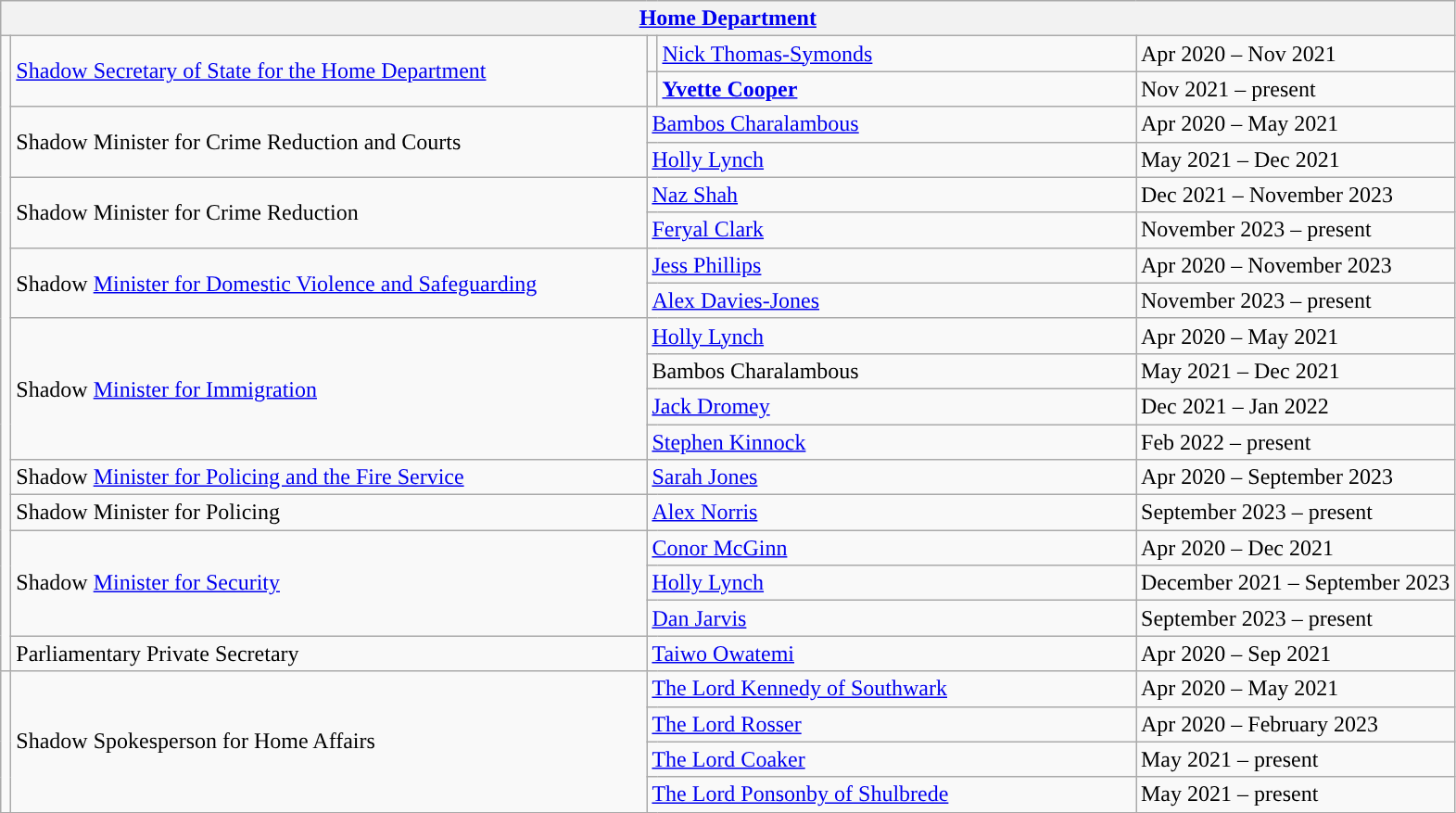<table class="wikitable">
<tr>
<th colspan="5"><a href='#'>Home Department</a></th>
</tr>
<tr>
<td rowspan="18" style="background: "></td>
<td rowspan="2" style="width: 450px;"><a href='#'>Shadow Secretary of State for the Home Department</a></td>
<td style="background: "></td>
<td style="width: 337px;"><a href='#'>Nick Thomas-Symonds</a></td>
<td>Apr 2020 – Nov 2021</td>
</tr>
<tr>
<td style="background: "></td>
<td><strong><a href='#'>Yvette Cooper</a></strong></td>
<td>Nov 2021 – present</td>
</tr>
<tr>
<td rowspan="2">Shadow Minister for Crime Reduction and Courts</td>
<td colspan="2"><a href='#'>Bambos Charalambous</a></td>
<td>Apr 2020 – May 2021</td>
</tr>
<tr>
<td colspan="2"><a href='#'>Holly Lynch</a></td>
<td>May 2021 – Dec 2021</td>
</tr>
<tr>
<td rowspan="2">Shadow Minister for Crime Reduction</td>
<td colspan="2"><a href='#'>Naz Shah</a></td>
<td>Dec 2021 – November 2023</td>
</tr>
<tr>
<td colspan="2"><a href='#'>Feryal Clark</a></td>
<td>November 2023 – present</td>
</tr>
<tr>
<td rowspan="2">Shadow <a href='#'>Minister for Domestic Violence and Safeguarding</a></td>
<td colspan="2"><a href='#'>Jess Phillips</a></td>
<td>Apr 2020 – November 2023</td>
</tr>
<tr>
<td colspan="2"><a href='#'>Alex Davies-Jones</a></td>
<td>November 2023 – present</td>
</tr>
<tr>
<td rowspan="4">Shadow <a href='#'>Minister for Immigration</a></td>
<td colspan="2"><a href='#'>Holly Lynch</a></td>
<td>Apr 2020 – May 2021</td>
</tr>
<tr>
<td colspan="2">Bambos Charalambous</td>
<td>May 2021 – Dec 2021</td>
</tr>
<tr>
<td colspan="2"><a href='#'>Jack Dromey</a></td>
<td>Dec 2021 – Jan 2022</td>
</tr>
<tr>
<td colspan="2"><a href='#'>Stephen Kinnock</a></td>
<td>Feb 2022 – present</td>
</tr>
<tr>
<td>Shadow <a href='#'>Minister for Policing and the Fire Service</a></td>
<td colspan="2"><a href='#'>Sarah Jones</a></td>
<td>Apr 2020 – September 2023</td>
</tr>
<tr>
<td>Shadow Minister for Policing</td>
<td colspan="2"><a href='#'>Alex Norris</a></td>
<td>September 2023 – present</td>
</tr>
<tr>
<td rowspan="3">Shadow <a href='#'>Minister for Security</a></td>
<td colspan="2"><a href='#'>Conor McGinn</a></td>
<td>Apr 2020 – Dec 2021</td>
</tr>
<tr>
<td colspan="2"><a href='#'>Holly Lynch</a></td>
<td>December 2021 – September 2023</td>
</tr>
<tr>
<td colspan="2"><a href='#'>Dan Jarvis</a></td>
<td>September 2023 – present</td>
</tr>
<tr>
<td>Parliamentary Private Secretary</td>
<td colspan="2"><a href='#'>Taiwo Owatemi</a></td>
<td>Apr 2020 – Sep 2021</td>
</tr>
<tr>
<td rowspan="4" style="background: "></td>
<td rowspan="4">Shadow Spokesperson for Home Affairs</td>
<td colspan="2"><a href='#'>The Lord Kennedy of Southwark</a></td>
<td>Apr 2020 – May 2021</td>
</tr>
<tr>
<td colspan="2"><a href='#'>The Lord Rosser</a></td>
<td>Apr 2020 – February 2023</td>
</tr>
<tr>
<td colspan="2"><a href='#'>The Lord Coaker</a></td>
<td>May 2021 – present</td>
</tr>
<tr>
<td colspan="2"><a href='#'>The Lord Ponsonby of Shulbrede</a></td>
<td>May 2021 – present</td>
</tr>
</table>
